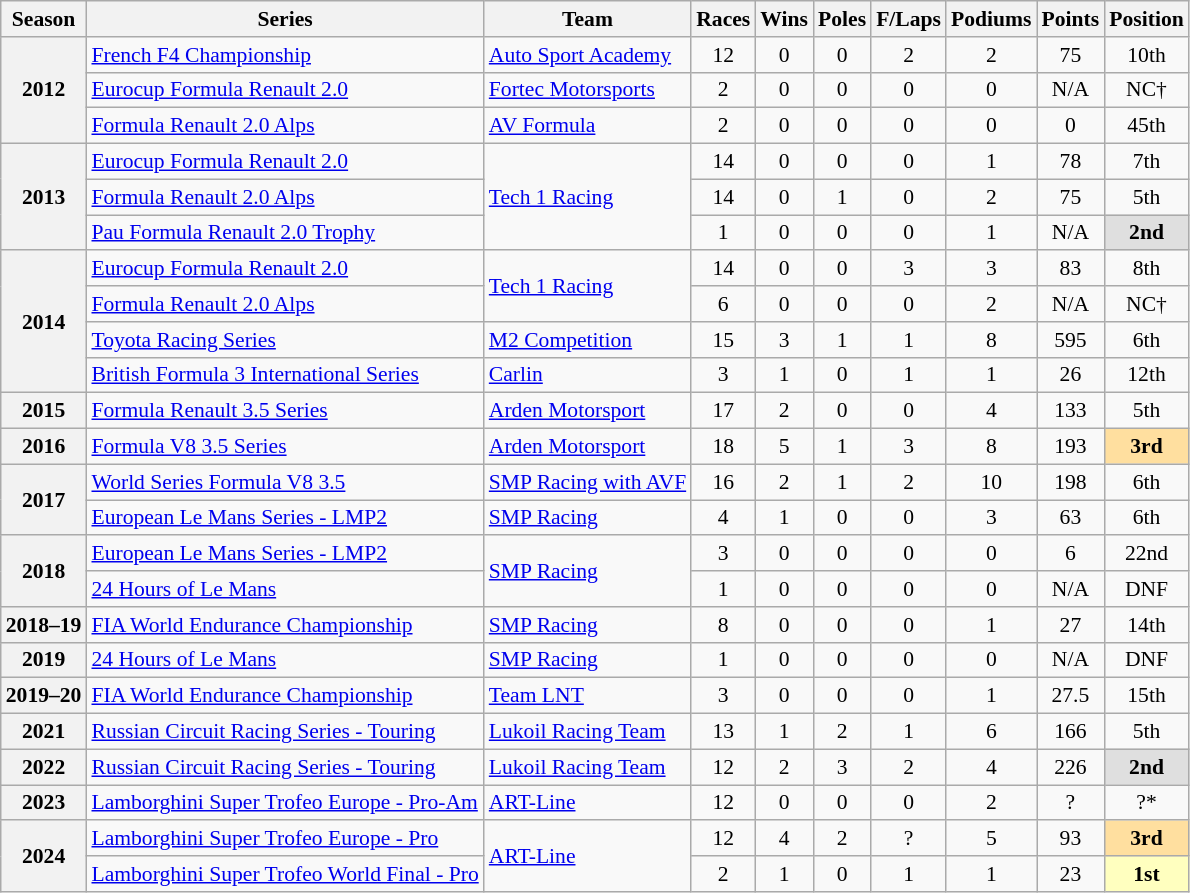<table class="wikitable" style="font-size: 90%; text-align:center">
<tr>
<th>Season</th>
<th>Series</th>
<th>Team</th>
<th>Races</th>
<th>Wins</th>
<th>Poles</th>
<th>F/Laps</th>
<th>Podiums</th>
<th>Points</th>
<th>Position</th>
</tr>
<tr>
<th rowspan=3>2012</th>
<td align=left><a href='#'>French F4 Championship</a></td>
<td align=left><a href='#'>Auto Sport Academy</a></td>
<td>12</td>
<td>0</td>
<td>0</td>
<td>2</td>
<td>2</td>
<td>75</td>
<td>10th</td>
</tr>
<tr>
<td align=left><a href='#'>Eurocup Formula Renault 2.0</a></td>
<td align=left><a href='#'>Fortec Motorsports</a></td>
<td>2</td>
<td>0</td>
<td>0</td>
<td>0</td>
<td>0</td>
<td>N/A</td>
<td>NC†</td>
</tr>
<tr>
<td align=left><a href='#'>Formula Renault 2.0 Alps</a></td>
<td align=left><a href='#'>AV Formula</a></td>
<td>2</td>
<td>0</td>
<td>0</td>
<td>0</td>
<td>0</td>
<td>0</td>
<td>45th</td>
</tr>
<tr>
<th rowspan=3>2013</th>
<td align=left><a href='#'>Eurocup Formula Renault 2.0</a></td>
<td rowspan=3 align=left><a href='#'>Tech 1 Racing</a></td>
<td>14</td>
<td>0</td>
<td>0</td>
<td>0</td>
<td>1</td>
<td>78</td>
<td>7th</td>
</tr>
<tr>
<td align=left><a href='#'>Formula Renault 2.0 Alps</a></td>
<td>14</td>
<td>0</td>
<td>1</td>
<td>0</td>
<td>2</td>
<td>75</td>
<td>5th</td>
</tr>
<tr>
<td align=left><a href='#'>Pau Formula Renault 2.0 Trophy</a></td>
<td>1</td>
<td>0</td>
<td>0</td>
<td>0</td>
<td>1</td>
<td>N/A</td>
<td style="background:#DFDFDF;"><strong>2nd</strong></td>
</tr>
<tr>
<th rowspan=4>2014</th>
<td align=left><a href='#'>Eurocup Formula Renault 2.0</a></td>
<td rowspan=2 align=left><a href='#'>Tech 1 Racing</a></td>
<td>14</td>
<td>0</td>
<td>0</td>
<td>3</td>
<td>3</td>
<td>83</td>
<td>8th</td>
</tr>
<tr>
<td align=left><a href='#'>Formula Renault 2.0 Alps</a></td>
<td>6</td>
<td>0</td>
<td>0</td>
<td>0</td>
<td>2</td>
<td>N/A</td>
<td>NC†</td>
</tr>
<tr>
<td align=left><a href='#'>Toyota Racing Series</a></td>
<td align=left><a href='#'>M2 Competition</a></td>
<td>15</td>
<td>3</td>
<td>1</td>
<td>1</td>
<td>8</td>
<td>595</td>
<td>6th</td>
</tr>
<tr>
<td align=left><a href='#'>British Formula 3 International Series</a></td>
<td align=left><a href='#'>Carlin</a></td>
<td>3</td>
<td>1</td>
<td>0</td>
<td>1</td>
<td>1</td>
<td>26</td>
<td>12th</td>
</tr>
<tr>
<th>2015</th>
<td align=left><a href='#'>Formula Renault 3.5 Series</a></td>
<td align=left><a href='#'>Arden Motorsport</a></td>
<td>17</td>
<td>2</td>
<td>0</td>
<td>0</td>
<td>4</td>
<td>133</td>
<td>5th</td>
</tr>
<tr>
<th>2016</th>
<td align=left><a href='#'>Formula V8 3.5 Series</a></td>
<td align=left><a href='#'>Arden Motorsport</a></td>
<td>18</td>
<td>5</td>
<td>1</td>
<td>3</td>
<td>8</td>
<td>193</td>
<td style="background:#FFDF9F;"><strong>3rd</strong></td>
</tr>
<tr>
<th rowspan=2>2017</th>
<td align=left><a href='#'>World Series Formula V8 3.5</a></td>
<td align=left><a href='#'>SMP Racing with AVF</a></td>
<td>16</td>
<td>2</td>
<td>1</td>
<td>2</td>
<td>10</td>
<td>198</td>
<td>6th</td>
</tr>
<tr>
<td align=left><a href='#'>European Le Mans Series - LMP2</a></td>
<td align=left><a href='#'>SMP Racing</a></td>
<td>4</td>
<td>1</td>
<td>0</td>
<td>0</td>
<td>3</td>
<td>63</td>
<td>6th</td>
</tr>
<tr>
<th rowspan=2>2018</th>
<td align=left><a href='#'>European Le Mans Series - LMP2</a></td>
<td align=left rowspan=2><a href='#'>SMP Racing</a></td>
<td>3</td>
<td>0</td>
<td>0</td>
<td>0</td>
<td>0</td>
<td>6</td>
<td>22nd</td>
</tr>
<tr>
<td align=left><a href='#'>24 Hours of Le Mans</a></td>
<td>1</td>
<td>0</td>
<td>0</td>
<td>0</td>
<td>0</td>
<td>N/A</td>
<td>DNF</td>
</tr>
<tr>
<th>2018–19</th>
<td align=left><a href='#'>FIA World Endurance Championship</a></td>
<td align=left><a href='#'>SMP Racing</a></td>
<td>8</td>
<td>0</td>
<td>0</td>
<td>0</td>
<td>1</td>
<td>27</td>
<td>14th</td>
</tr>
<tr>
<th>2019</th>
<td align=left><a href='#'>24 Hours of Le Mans</a></td>
<td align=left><a href='#'>SMP Racing</a></td>
<td>1</td>
<td>0</td>
<td>0</td>
<td>0</td>
<td>0</td>
<td>N/A</td>
<td>DNF</td>
</tr>
<tr>
<th>2019–20</th>
<td align=left><a href='#'>FIA World Endurance Championship</a></td>
<td align=left><a href='#'>Team LNT</a></td>
<td>3</td>
<td>0</td>
<td>0</td>
<td>0</td>
<td>1</td>
<td>27.5</td>
<td>15th</td>
</tr>
<tr>
<th>2021</th>
<td align=left><a href='#'>Russian Circuit Racing Series - Touring</a></td>
<td align=left><a href='#'>Lukoil Racing Team</a></td>
<td>13</td>
<td>1</td>
<td>2</td>
<td>1</td>
<td>6</td>
<td>166</td>
<td>5th</td>
</tr>
<tr>
<th>2022</th>
<td align=left><a href='#'>Russian Circuit Racing Series - Touring</a></td>
<td align=left><a href='#'>Lukoil Racing Team</a></td>
<td>12</td>
<td>2</td>
<td>3</td>
<td>2</td>
<td>4</td>
<td>226</td>
<td style="background:#DFDFDF;"><strong>2nd</strong></td>
</tr>
<tr>
<th>2023</th>
<td align=left><a href='#'>Lamborghini Super Trofeo Europe - Pro-Am</a></td>
<td align=left><a href='#'>ART-Line</a></td>
<td>12</td>
<td>0</td>
<td>0</td>
<td>0</td>
<td>2</td>
<td>?</td>
<td>?*</td>
</tr>
<tr>
<th rowspan=2>2024</th>
<td align=left><a href='#'>Lamborghini Super Trofeo Europe - Pro</a></td>
<td rowspan=2 align=left><a href='#'>ART-Line</a></td>
<td>12</td>
<td>4</td>
<td>2</td>
<td>?</td>
<td>5</td>
<td>93</td>
<td style="background:#FFDF9F;"><strong>3rd</strong></td>
</tr>
<tr>
<td align=left><a href='#'>Lamborghini Super Trofeo World Final - Pro</a></td>
<td>2</td>
<td>1</td>
<td>0</td>
<td>1</td>
<td>1</td>
<td>23</td>
<td style="background:#FFFFBF;"><strong>1st</strong></td>
</tr>
</table>
